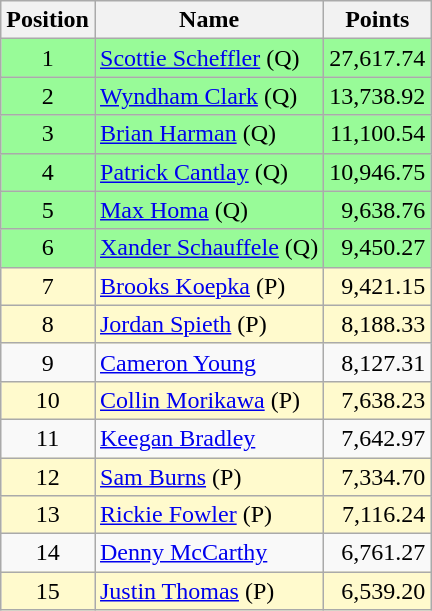<table class="wikitable" style="text-align:right">
<tr>
<th>Position</th>
<th>Name</th>
<th>Points</th>
</tr>
<tr style="background:PaleGreen;">
<td align=center>1</td>
<td align=left><a href='#'>Scottie Scheffler</a> (Q)</td>
<td>27,617.74</td>
</tr>
<tr style="background:PaleGreen;">
<td align=center>2</td>
<td align=left><a href='#'>Wyndham Clark</a> (Q)</td>
<td>13,738.92</td>
</tr>
<tr style="background:PaleGreen;">
<td align=center>3</td>
<td align=left><a href='#'>Brian Harman</a> (Q)</td>
<td>11,100.54</td>
</tr>
<tr style="background:PaleGreen;">
<td align=center>4</td>
<td align=left><a href='#'>Patrick Cantlay</a> (Q)</td>
<td>10,946.75</td>
</tr>
<tr style="background:PaleGreen;">
<td align=center>5</td>
<td align=left><a href='#'>Max Homa</a> (Q)</td>
<td>9,638.76</td>
</tr>
<tr style="background:PaleGreen;">
<td align=center>6</td>
<td align=left><a href='#'>Xander Schauffele</a> (Q)</td>
<td>9,450.27</td>
</tr>
<tr style="background:LemonChiffon;">
<td align=center>7</td>
<td align=left><a href='#'>Brooks Koepka</a> (P)</td>
<td>9,421.15</td>
</tr>
<tr style="background:LemonChiffon;">
<td align=center>8</td>
<td align=left><a href='#'>Jordan Spieth</a> (P)</td>
<td>8,188.33</td>
</tr>
<tr>
<td align=center>9</td>
<td align=left><a href='#'>Cameron Young</a></td>
<td>8,127.31</td>
</tr>
<tr style="background:LemonChiffon;">
<td align=center>10</td>
<td align=left><a href='#'>Collin Morikawa</a> (P)</td>
<td>7,638.23</td>
</tr>
<tr>
<td align=center>11</td>
<td align=left><a href='#'>Keegan Bradley</a></td>
<td>7,642.97</td>
</tr>
<tr style="background:LemonChiffon;">
<td align=center>12</td>
<td align=left><a href='#'>Sam Burns</a> (P)</td>
<td>7,334.70</td>
</tr>
<tr style="background:LemonChiffon;">
<td align=center>13</td>
<td align=left><a href='#'>Rickie Fowler</a> (P)</td>
<td>7,116.24</td>
</tr>
<tr>
<td align=center>14</td>
<td align=left><a href='#'>Denny McCarthy</a></td>
<td>6,761.27</td>
</tr>
<tr style="background:LemonChiffon;">
<td align=center>15</td>
<td align=left><a href='#'>Justin Thomas</a> (P)</td>
<td>6,539.20</td>
</tr>
</table>
